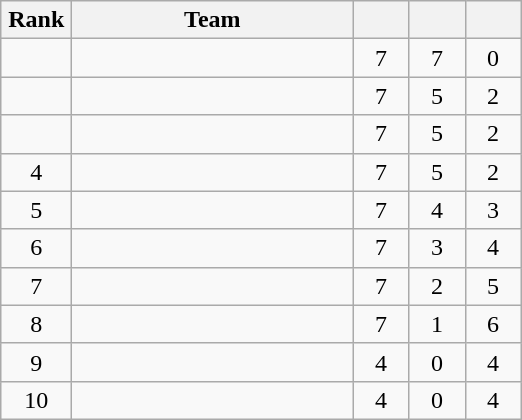<table class="wikitable" style="text-align: center;">
<tr>
<th width=40>Rank</th>
<th width=180>Team</th>
<th width=30></th>
<th width=30></th>
<th width=30></th>
</tr>
<tr>
<td></td>
<td align=left></td>
<td>7</td>
<td>7</td>
<td>0</td>
</tr>
<tr>
<td></td>
<td align=left></td>
<td>7</td>
<td>5</td>
<td>2</td>
</tr>
<tr>
<td></td>
<td align=left></td>
<td>7</td>
<td>5</td>
<td>2</td>
</tr>
<tr>
<td>4</td>
<td align=left></td>
<td>7</td>
<td>5</td>
<td>2</td>
</tr>
<tr>
<td>5</td>
<td align=left></td>
<td>7</td>
<td>4</td>
<td>3</td>
</tr>
<tr>
<td>6</td>
<td align=left></td>
<td>7</td>
<td>3</td>
<td>4</td>
</tr>
<tr>
<td>7</td>
<td align=left></td>
<td>7</td>
<td>2</td>
<td>5</td>
</tr>
<tr>
<td>8</td>
<td align=left></td>
<td>7</td>
<td>1</td>
<td>6</td>
</tr>
<tr>
<td>9</td>
<td align=left></td>
<td>4</td>
<td>0</td>
<td>4</td>
</tr>
<tr>
<td>10</td>
<td align=left></td>
<td>4</td>
<td>0</td>
<td>4</td>
</tr>
</table>
